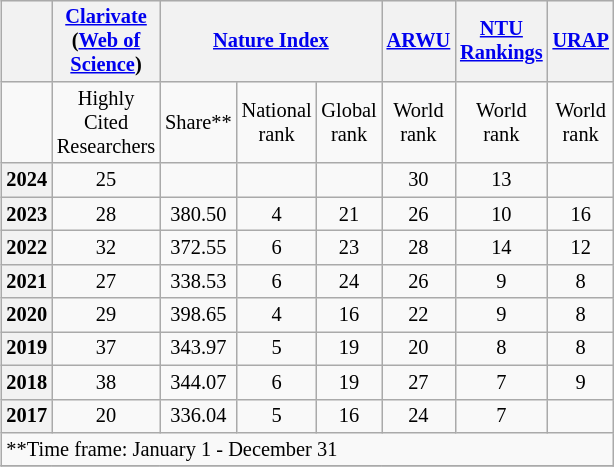<table class="wikitable" style="width: 400px; font-size:85%; text-align:center; float:right; clear:right; margin-left:1em;">
<tr>
<th></th>
<th><a href='#'>Clarivate</a><br> (<a href='#'>Web of Science</a>)</th>
<th colspan=3><a href='#'>Nature Index</a></th>
<th><a href='#'>ARWU</a></th>
<th><a href='#'>NTU Rankings</a></th>
<th><a href='#'>URAP</a></th>
</tr>
<tr>
<td></td>
<td>Highly Cited<br>Researchers</td>
<td>Share**</td>
<td>National<br>rank</td>
<td>Global<br>rank</td>
<td>World rank</td>
<td>World rank</td>
<td>World rank</td>
</tr>
<tr>
<th>2024</th>
<td>25</td>
<td></td>
<td></td>
<td></td>
<td>30</td>
<td>13</td>
<td></td>
</tr>
<tr>
<th>2023</th>
<td>28</td>
<td>380.50</td>
<td>4</td>
<td>21</td>
<td>26</td>
<td>10</td>
<td>16</td>
</tr>
<tr>
<th>2022</th>
<td>32</td>
<td>372.55</td>
<td>6</td>
<td>23</td>
<td>28</td>
<td>14</td>
<td>12</td>
</tr>
<tr>
<th>2021</th>
<td>27</td>
<td>338.53</td>
<td>6</td>
<td>24</td>
<td>26</td>
<td>9</td>
<td>8</td>
</tr>
<tr>
<th>2020</th>
<td>29</td>
<td>398.65</td>
<td>4</td>
<td>16</td>
<td>22</td>
<td>9</td>
<td>8</td>
</tr>
<tr>
<th>2019</th>
<td>37</td>
<td>343.97</td>
<td>5</td>
<td>19</td>
<td>20</td>
<td>8</td>
<td>8</td>
</tr>
<tr>
<th>2018</th>
<td>38</td>
<td>344.07</td>
<td>6</td>
<td>19</td>
<td>27</td>
<td>7</td>
<td>9</td>
</tr>
<tr>
<th>2017</th>
<td>20</td>
<td>336.04</td>
<td>5</td>
<td>16</td>
<td>24</td>
<td>7</td>
<td></td>
</tr>
<tr>
<td colspan=8 style="text-align: left">**Time frame: January 1 - December 31</td>
</tr>
<tr>
</tr>
</table>
